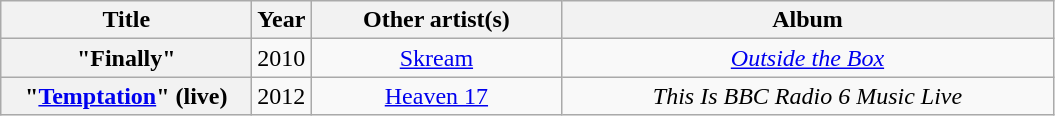<table class="wikitable plainrowheaders" style="text-align:center">
<tr>
<th scope="col" style="width:10em;">Title</th>
<th scope="col">Year</th>
<th scope="col" style="width:10em;">Other artist(s)</th>
<th scope="col" style="width:20em;">Album</th>
</tr>
<tr>
<th scope="row">"Finally"</th>
<td>2010</td>
<td><a href='#'>Skream</a></td>
<td><em><a href='#'>Outside the Box</a></em></td>
</tr>
<tr>
<th scope="row">"<a href='#'>Temptation</a>" (live)</th>
<td>2012</td>
<td><a href='#'>Heaven 17</a></td>
<td><em>This Is BBC Radio 6 Music Live</em></td>
</tr>
</table>
